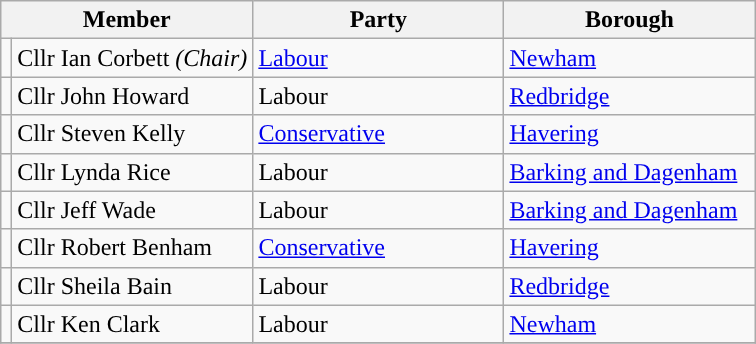<table class="wikitable">
<tr>
<th width="160px" colspan="2">Member</th>
<th width="160px" colspan="1">Party</th>
<th width="160px" colspan="2">Borough</th>
</tr>
<tr>
<td style="color:inherit;background:"></td>
<td>Cllr Ian Corbett <em>(Chair)</em></td>
<td><a href='#'>Labour</a></td>
<td><a href='#'>Newham</a></td>
</tr>
<tr>
<td style="color:inherit;background:"></td>
<td>Cllr John Howard</td>
<td>Labour</td>
<td><a href='#'>Redbridge</a></td>
</tr>
<tr>
<td style="color:inherit;background:"></td>
<td>Cllr Steven Kelly</td>
<td><a href='#'>Conservative</a></td>
<td><a href='#'>Havering</a></td>
</tr>
<tr>
<td style="color:inherit;background:"></td>
<td>Cllr Lynda Rice</td>
<td>Labour</td>
<td><a href='#'>Barking and Dagenham</a></td>
</tr>
<tr>
<td style="color:inherit;background:"></td>
<td>Cllr Jeff Wade</td>
<td>Labour</td>
<td><a href='#'>Barking and Dagenham</a></td>
</tr>
<tr>
<td style="color:inherit;background:"></td>
<td>Cllr Robert Benham</td>
<td><a href='#'>Conservative</a></td>
<td><a href='#'>Havering</a></td>
</tr>
<tr>
<td style="color:inherit;background:"></td>
<td>Cllr Sheila Bain</td>
<td>Labour</td>
<td><a href='#'>Redbridge</a></td>
</tr>
<tr>
<td style="color:inherit;background:"></td>
<td>Cllr Ken Clark</td>
<td>Labour</td>
<td><a href='#'>Newham</a></td>
</tr>
<tr>
</tr>
</table>
